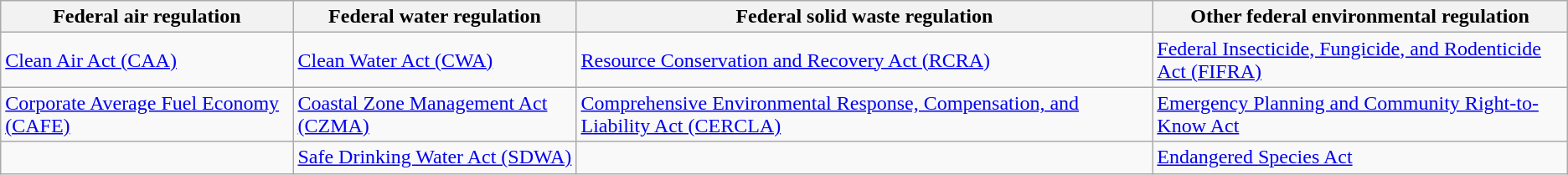<table class="wikitable">
<tr>
<th>Federal air regulation</th>
<th>Federal water regulation</th>
<th>Federal solid waste regulation</th>
<th>Other federal environmental regulation</th>
</tr>
<tr>
<td><a href='#'>Clean Air Act (CAA)</a></td>
<td><a href='#'>Clean Water Act (CWA)</a></td>
<td><a href='#'>Resource Conservation and Recovery Act (RCRA)</a></td>
<td><a href='#'>Federal Insecticide, Fungicide, and Rodenticide Act (FIFRA)</a></td>
</tr>
<tr>
<td><a href='#'>Corporate Average Fuel Economy (CAFE)</a></td>
<td><a href='#'> Coastal Zone Management Act (CZMA)</a></td>
<td><a href='#'>Comprehensive Environmental Response, Compensation, and Liability Act (CERCLA)</a></td>
<td><a href='#'>Emergency Planning and Community Right-to-Know Act</a></td>
</tr>
<tr>
<td></td>
<td><a href='#'> Safe Drinking Water Act (SDWA)</a></td>
<td></td>
<td><a href='#'>Endangered Species Act</a></td>
</tr>
</table>
